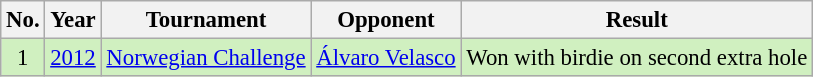<table class="wikitable" style="font-size:95%;">
<tr>
<th>No.</th>
<th>Year</th>
<th>Tournament</th>
<th>Opponent</th>
<th>Result</th>
</tr>
<tr style="background:#D0F0C0;">
<td align=center>1</td>
<td><a href='#'>2012</a></td>
<td><a href='#'>Norwegian Challenge</a></td>
<td> <a href='#'>Álvaro Velasco</a></td>
<td>Won with birdie on second extra hole</td>
</tr>
</table>
